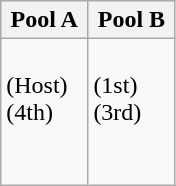<table class="wikitable">
<tr>
<th width=45%>Pool A</th>
<th width=45%>Pool B</th>
</tr>
<tr>
<td valign=top><br> (Host)<br>
 (4th)<br>
<br>
</td>
<td valign=top><br> (1st)<br>
 (3rd)<br>
<br>
<br>
</td>
</tr>
</table>
